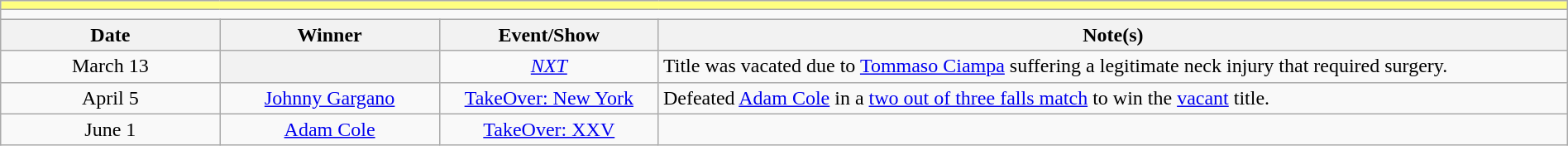<table class="wikitable" style="text-align:center; width:100%;">
<tr style="background:#FFFF80;">
<td colspan="4"></td>
</tr>
<tr>
<td colspan="4"><strong></strong></td>
</tr>
<tr>
<th width=14%>Date</th>
<th width=14%>Winner</th>
<th width=14%>Event/Show</th>
<th width=58%>Note(s)</th>
</tr>
<tr>
<td>March 13<br></td>
<th></th>
<td><em><a href='#'>NXT</a></em></td>
<td align=left>Title was vacated due to <a href='#'>Tommaso Ciampa</a> suffering a legitimate neck injury that required surgery.</td>
</tr>
<tr>
<td>April 5</td>
<td><a href='#'>Johnny Gargano</a></td>
<td><a href='#'>TakeOver: New York</a></td>
<td align=left>Defeated <a href='#'>Adam Cole</a> in a <a href='#'>two out of three falls match</a> to win the <a href='#'>vacant</a> title.</td>
</tr>
<tr>
<td>June 1</td>
<td><a href='#'>Adam Cole</a></td>
<td><a href='#'>TakeOver: XXV</a></td>
<td></td>
</tr>
</table>
